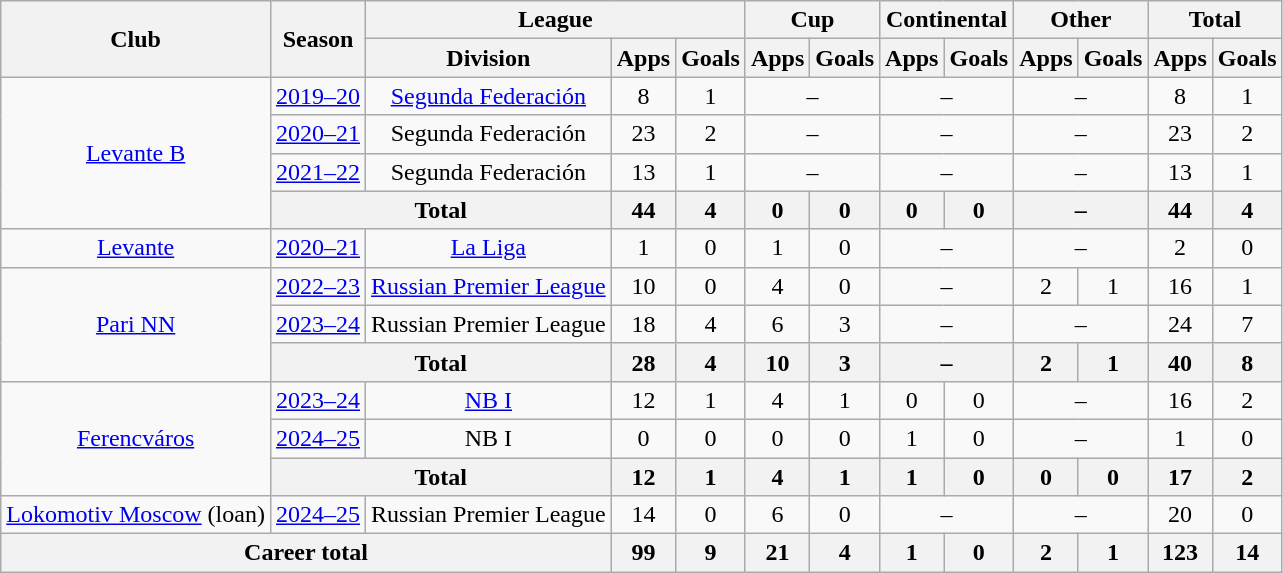<table class="wikitable" style="text-align: center;">
<tr>
<th rowspan=2>Club</th>
<th rowspan=2>Season</th>
<th colspan=3>League</th>
<th colspan=2>Cup</th>
<th colspan=2>Continental</th>
<th colspan=2>Other</th>
<th colspan=2>Total</th>
</tr>
<tr>
<th>Division</th>
<th>Apps</th>
<th>Goals</th>
<th>Apps</th>
<th>Goals</th>
<th>Apps</th>
<th>Goals</th>
<th>Apps</th>
<th>Goals</th>
<th>Apps</th>
<th>Goals</th>
</tr>
<tr>
<td rowspan="4"><a href='#'>Levante B</a></td>
<td><a href='#'>2019–20</a></td>
<td><a href='#'>Segunda Federación</a></td>
<td>8</td>
<td>1</td>
<td colspan=2>–</td>
<td colspan=2>–</td>
<td colspan=2>–</td>
<td>8</td>
<td>1</td>
</tr>
<tr>
<td><a href='#'>2020–21</a></td>
<td>Segunda Federación</td>
<td>23</td>
<td>2</td>
<td colspan=2>–</td>
<td colspan=2>–</td>
<td colspan=2>–</td>
<td>23</td>
<td>2</td>
</tr>
<tr>
<td><a href='#'>2021–22</a></td>
<td>Segunda Federación</td>
<td>13</td>
<td>1</td>
<td colspan=2>–</td>
<td colspan=2>–</td>
<td colspan=2>–</td>
<td>13</td>
<td>1</td>
</tr>
<tr>
<th colspan=2>Total</th>
<th>44</th>
<th>4</th>
<th>0</th>
<th>0</th>
<th>0</th>
<th>0</th>
<th colspan=2>–</th>
<th>44</th>
<th>4</th>
</tr>
<tr>
<td><a href='#'>Levante</a></td>
<td><a href='#'>2020–21</a></td>
<td><a href='#'>La Liga</a></td>
<td>1</td>
<td>0</td>
<td>1</td>
<td>0</td>
<td colspan=2>–</td>
<td colspan=2>–</td>
<td>2</td>
<td>0</td>
</tr>
<tr>
<td rowspan="3"><a href='#'>Pari NN</a></td>
<td><a href='#'>2022–23</a></td>
<td><a href='#'>Russian Premier League</a></td>
<td>10</td>
<td>0</td>
<td>4</td>
<td>0</td>
<td colspan=2>–</td>
<td>2</td>
<td>1</td>
<td>16</td>
<td>1</td>
</tr>
<tr>
<td><a href='#'>2023–24</a></td>
<td>Russian Premier League</td>
<td>18</td>
<td>4</td>
<td>6</td>
<td>3</td>
<td colspan=2>–</td>
<td colspan=2>–</td>
<td>24</td>
<td>7</td>
</tr>
<tr>
<th colspan=2>Total</th>
<th>28</th>
<th>4</th>
<th>10</th>
<th>3</th>
<th colspan=2>–</th>
<th>2</th>
<th>1</th>
<th>40</th>
<th>8</th>
</tr>
<tr>
<td rowspan="3"><a href='#'>Ferencváros</a></td>
<td><a href='#'>2023–24</a></td>
<td><a href='#'>NB I</a></td>
<td>12</td>
<td>1</td>
<td>4</td>
<td>1</td>
<td>0</td>
<td>0</td>
<td colspan=2>–</td>
<td>16</td>
<td>2</td>
</tr>
<tr>
<td><a href='#'>2024–25</a></td>
<td>NB I</td>
<td>0</td>
<td>0</td>
<td>0</td>
<td>0</td>
<td>1</td>
<td>0</td>
<td colspan=2>–</td>
<td>1</td>
<td>0</td>
</tr>
<tr>
<th colspan=2>Total</th>
<th>12</th>
<th>1</th>
<th>4</th>
<th>1</th>
<th>1</th>
<th>0</th>
<th>0</th>
<th>0</th>
<th>17</th>
<th>2</th>
</tr>
<tr>
<td><a href='#'>Lokomotiv Moscow</a> (loan)</td>
<td><a href='#'>2024–25</a></td>
<td>Russian Premier League</td>
<td>14</td>
<td>0</td>
<td>6</td>
<td>0</td>
<td colspan=2>–</td>
<td colspan=2>–</td>
<td>20</td>
<td>0</td>
</tr>
<tr>
<th colspan=3>Career total</th>
<th>99</th>
<th>9</th>
<th>21</th>
<th>4</th>
<th>1</th>
<th>0</th>
<th>2</th>
<th>1</th>
<th>123</th>
<th>14</th>
</tr>
</table>
